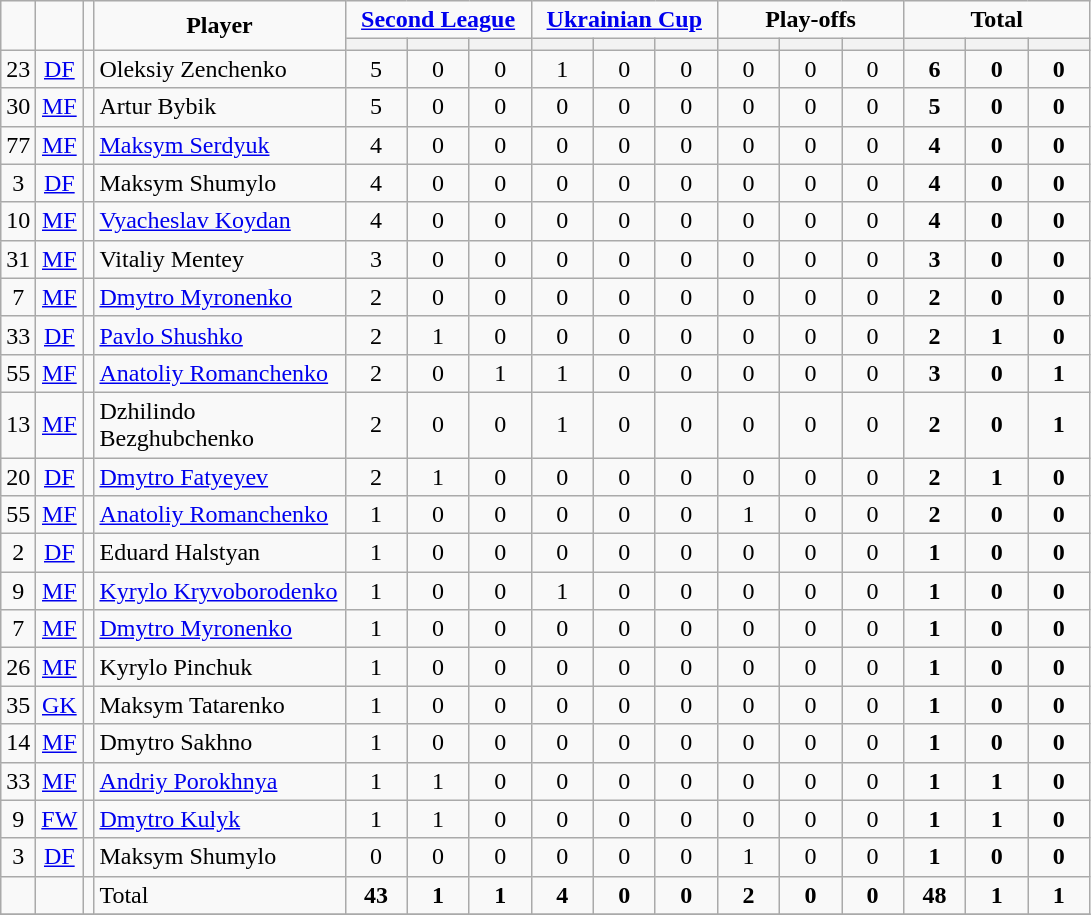<table class="wikitable" style="text-align:center">
<tr>
<td rowspan="2" !width=15><strong></strong></td>
<td rowspan="2" !width=15><strong></strong></td>
<td rowspan="2" !width=15><strong></strong></td>
<td rowspan="2" ! style="width:160px;"><strong>Player</strong></td>
<td colspan="3"><strong><a href='#'>Second League</a></strong></td>
<td colspan="3"><strong><a href='#'>Ukrainian Cup</a></strong></td>
<td colspan="3"><strong>Play-offs</strong></td>
<td colspan="3"><strong>Total</strong></td>
</tr>
<tr>
<th width=34; background:#fe9;"></th>
<th width=34; background:#fe9;"></th>
<th width=34; background:#ff8888;"></th>
<th width=34; background:#fe9;"></th>
<th width=34; background:#fe9;"></th>
<th width=34; background:#ff8888;"></th>
<th width=34; background:#fe9;"></th>
<th width=34; background:#fe9;"></th>
<th width=34; background:#ff8888;"></th>
<th width=34; background:#fe9;"></th>
<th width=34; background:#fe9;"></th>
<th width=34; background:#ff8888;"></th>
</tr>
<tr>
<td>23</td>
<td><a href='#'>DF</a></td>
<td></td>
<td align=left>Oleksiy Zenchenko</td>
<td>5</td>
<td>0</td>
<td>0</td>
<td>1</td>
<td>0</td>
<td>0</td>
<td>0</td>
<td>0</td>
<td>0</td>
<td><strong>6</strong></td>
<td><strong>0</strong></td>
<td><strong>0</strong></td>
</tr>
<tr>
<td>30</td>
<td><a href='#'>MF</a></td>
<td></td>
<td align=left>Artur Bybik</td>
<td>5</td>
<td>0</td>
<td>0</td>
<td>0</td>
<td>0</td>
<td>0</td>
<td>0</td>
<td>0</td>
<td>0</td>
<td><strong>5</strong></td>
<td><strong>0</strong></td>
<td><strong>0</strong></td>
</tr>
<tr>
<td>77</td>
<td><a href='#'>MF</a></td>
<td></td>
<td align=left><a href='#'>Maksym Serdyuk</a></td>
<td>4</td>
<td>0</td>
<td>0</td>
<td>0</td>
<td>0</td>
<td>0</td>
<td>0</td>
<td>0</td>
<td>0</td>
<td><strong>4</strong></td>
<td><strong>0</strong></td>
<td><strong>0</strong></td>
</tr>
<tr>
<td>3</td>
<td><a href='#'>DF</a></td>
<td></td>
<td align=left>Maksym Shumylo</td>
<td>4</td>
<td>0</td>
<td>0</td>
<td>0</td>
<td>0</td>
<td>0</td>
<td>0</td>
<td>0</td>
<td>0</td>
<td><strong>4</strong></td>
<td><strong>0</strong></td>
<td><strong>0</strong></td>
</tr>
<tr>
<td>10</td>
<td><a href='#'>MF</a></td>
<td></td>
<td align=left><a href='#'>Vyacheslav Koydan</a></td>
<td>4</td>
<td>0</td>
<td>0</td>
<td>0</td>
<td>0</td>
<td>0</td>
<td>0</td>
<td>0</td>
<td>0</td>
<td><strong>4</strong></td>
<td><strong>0</strong></td>
<td><strong>0</strong></td>
</tr>
<tr>
<td>31</td>
<td><a href='#'>MF</a></td>
<td></td>
<td align=left>Vitaliy Mentey</td>
<td>3</td>
<td>0</td>
<td>0</td>
<td>0</td>
<td>0</td>
<td>0</td>
<td>0</td>
<td>0</td>
<td>0</td>
<td><strong>3</strong></td>
<td><strong>0</strong></td>
<td><strong>0</strong></td>
</tr>
<tr>
<td>7</td>
<td><a href='#'>MF</a></td>
<td></td>
<td align=left><a href='#'>Dmytro Myronenko</a></td>
<td>2</td>
<td>0</td>
<td>0</td>
<td>0</td>
<td>0</td>
<td>0</td>
<td>0</td>
<td>0</td>
<td>0</td>
<td><strong>2</strong></td>
<td><strong>0</strong></td>
<td><strong>0</strong></td>
</tr>
<tr>
<td>33</td>
<td><a href='#'>DF</a></td>
<td></td>
<td align=left><a href='#'>Pavlo Shushko</a></td>
<td>2</td>
<td>1</td>
<td>0</td>
<td>0</td>
<td>0</td>
<td>0</td>
<td>0</td>
<td>0</td>
<td>0</td>
<td><strong>2</strong></td>
<td><strong>1</strong></td>
<td><strong>0</strong></td>
</tr>
<tr>
<td>55</td>
<td><a href='#'>MF</a></td>
<td></td>
<td align=left><a href='#'>Anatoliy Romanchenko</a></td>
<td>2</td>
<td>0</td>
<td>1</td>
<td>1</td>
<td>0</td>
<td>0</td>
<td>0</td>
<td>0</td>
<td>0</td>
<td><strong>3</strong></td>
<td><strong>0</strong></td>
<td><strong>1</strong></td>
</tr>
<tr>
<td>13</td>
<td><a href='#'>MF</a></td>
<td></td>
<td align=left>Dzhilindo Bezghubchenko</td>
<td>2</td>
<td>0</td>
<td>0</td>
<td>1</td>
<td>0</td>
<td>0</td>
<td>0</td>
<td>0</td>
<td>0</td>
<td><strong>2</strong></td>
<td><strong>0</strong></td>
<td><strong>1</strong></td>
</tr>
<tr>
<td>20</td>
<td><a href='#'>DF</a></td>
<td></td>
<td align=left><a href='#'>Dmytro Fatyeyev</a></td>
<td>2</td>
<td>1</td>
<td>0</td>
<td>0</td>
<td>0</td>
<td>0</td>
<td>0</td>
<td>0</td>
<td>0</td>
<td><strong>2</strong></td>
<td><strong>1</strong></td>
<td><strong>0</strong></td>
</tr>
<tr>
<td>55</td>
<td><a href='#'>MF</a></td>
<td></td>
<td align=left><a href='#'>Anatoliy Romanchenko</a></td>
<td>1</td>
<td>0</td>
<td>0</td>
<td>0</td>
<td>0</td>
<td>0</td>
<td>1</td>
<td>0</td>
<td>0</td>
<td><strong>2</strong></td>
<td><strong>0</strong></td>
<td><strong>0</strong></td>
</tr>
<tr>
<td>2</td>
<td><a href='#'>DF</a></td>
<td></td>
<td align=left>Eduard Halstyan</td>
<td>1</td>
<td>0</td>
<td>0</td>
<td>0</td>
<td>0</td>
<td>0</td>
<td>0</td>
<td>0</td>
<td>0</td>
<td><strong>1</strong></td>
<td><strong>0</strong></td>
<td><strong>0</strong></td>
</tr>
<tr>
<td>9</td>
<td><a href='#'>MF</a></td>
<td></td>
<td align=left><a href='#'>Kyrylo Kryvoborodenko</a></td>
<td>1</td>
<td>0</td>
<td>0</td>
<td>1</td>
<td>0</td>
<td>0</td>
<td>0</td>
<td>0</td>
<td>0</td>
<td><strong>1</strong></td>
<td><strong>0</strong></td>
<td><strong>0</strong></td>
</tr>
<tr>
<td>7</td>
<td><a href='#'>MF</a></td>
<td></td>
<td align=left><a href='#'>Dmytro Myronenko</a></td>
<td>1</td>
<td>0</td>
<td>0</td>
<td>0</td>
<td>0</td>
<td>0</td>
<td>0</td>
<td>0</td>
<td>0</td>
<td><strong>1</strong></td>
<td><strong>0</strong></td>
<td><strong>0</strong></td>
</tr>
<tr>
<td>26</td>
<td><a href='#'>MF</a></td>
<td></td>
<td align=left>Kyrylo Pinchuk</td>
<td>1</td>
<td>0</td>
<td>0</td>
<td>0</td>
<td>0</td>
<td>0</td>
<td>0</td>
<td>0</td>
<td>0</td>
<td><strong>1</strong></td>
<td><strong>0</strong></td>
<td><strong>0</strong></td>
</tr>
<tr>
<td>35</td>
<td><a href='#'>GK</a></td>
<td></td>
<td align=left>Maksym Tatarenko</td>
<td>1</td>
<td>0</td>
<td>0</td>
<td>0</td>
<td>0</td>
<td>0</td>
<td>0</td>
<td>0</td>
<td>0</td>
<td><strong>1</strong></td>
<td><strong>0</strong></td>
<td><strong>0</strong></td>
</tr>
<tr>
<td>14</td>
<td><a href='#'>MF</a></td>
<td></td>
<td align=left>Dmytro Sakhno</td>
<td>1</td>
<td>0</td>
<td>0</td>
<td>0</td>
<td>0</td>
<td>0</td>
<td>0</td>
<td>0</td>
<td>0</td>
<td><strong>1</strong></td>
<td><strong>0</strong></td>
<td><strong>0</strong></td>
</tr>
<tr>
<td>33</td>
<td><a href='#'>MF</a></td>
<td></td>
<td align=left><a href='#'>Andriy Porokhnya</a></td>
<td>1</td>
<td>1</td>
<td>0</td>
<td>0</td>
<td>0</td>
<td>0</td>
<td>0</td>
<td>0</td>
<td>0</td>
<td><strong>1</strong></td>
<td><strong>1</strong></td>
<td><strong>0</strong></td>
</tr>
<tr>
<td>9</td>
<td><a href='#'>FW</a></td>
<td></td>
<td align=left><a href='#'>Dmytro Kulyk</a></td>
<td>1</td>
<td>1</td>
<td>0</td>
<td>0</td>
<td>0</td>
<td>0</td>
<td>0</td>
<td>0</td>
<td>0</td>
<td><strong>1</strong></td>
<td><strong>1</strong></td>
<td><strong>0</strong></td>
</tr>
<tr>
<td>3</td>
<td><a href='#'>DF</a></td>
<td></td>
<td align=left>Maksym Shumylo</td>
<td>0</td>
<td>0</td>
<td>0</td>
<td>0</td>
<td>0</td>
<td>0</td>
<td>1</td>
<td>0</td>
<td>0</td>
<td><strong>1</strong></td>
<td><strong>0</strong></td>
<td><strong>0</strong></td>
</tr>
<tr>
<td></td>
<td></td>
<td></td>
<td align=left>Total</td>
<td><strong>43</strong></td>
<td><strong>1</strong></td>
<td><strong>1</strong></td>
<td><strong>4</strong></td>
<td><strong>0</strong></td>
<td><strong>0</strong></td>
<td><strong>2</strong></td>
<td><strong>0</strong></td>
<td><strong>0</strong></td>
<td><strong>48</strong></td>
<td><strong>1</strong></td>
<td><strong>1</strong></td>
</tr>
<tr>
</tr>
</table>
